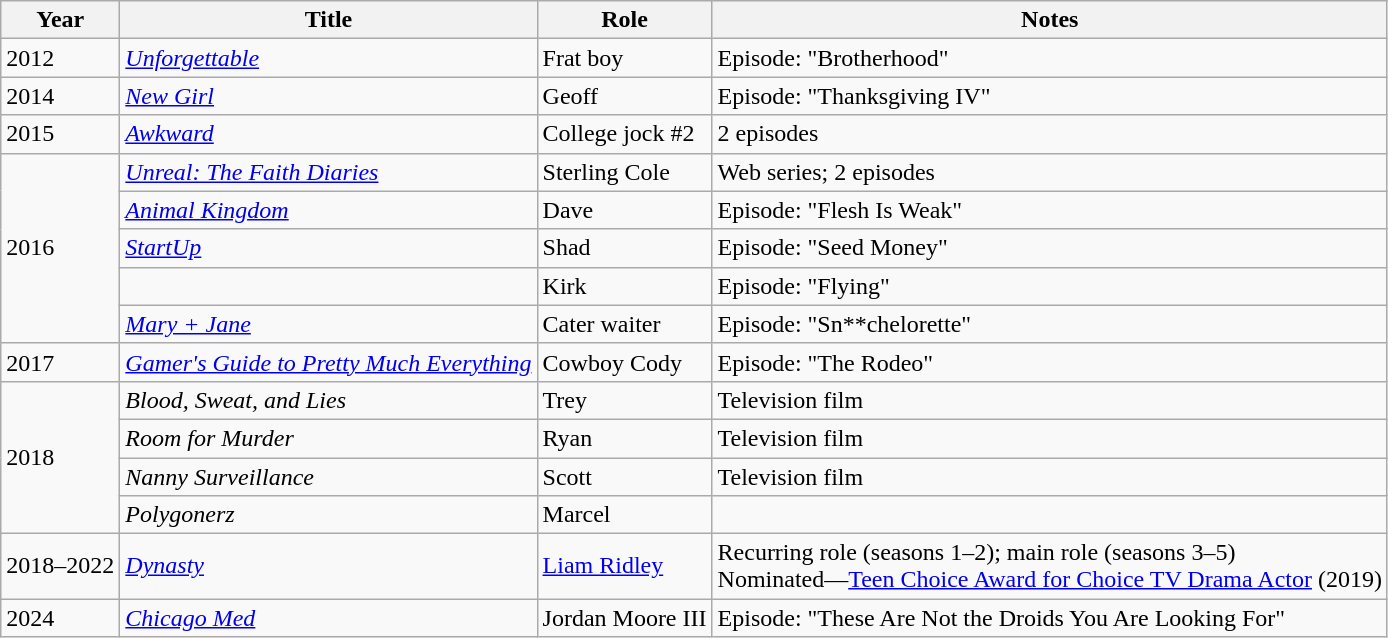<table class="wikitable sortable">
<tr>
<th>Year</th>
<th>Title</th>
<th>Role</th>
<th class="unsortable">Notes</th>
</tr>
<tr>
<td>2012</td>
<td><em><a href='#'>Unforgettable</a></em></td>
<td>Frat boy</td>
<td>Episode: "Brotherhood"</td>
</tr>
<tr>
<td>2014</td>
<td><em><a href='#'>New Girl</a></em></td>
<td>Geoff</td>
<td>Episode: "Thanksgiving IV"</td>
</tr>
<tr>
<td>2015</td>
<td><em><a href='#'>Awkward</a></em></td>
<td>College jock #2</td>
<td>2 episodes</td>
</tr>
<tr>
<td rowspan="5">2016</td>
<td><em><a href='#'>Unreal: The Faith Diaries</a></em></td>
<td>Sterling Cole</td>
<td>Web series; 2 episodes</td>
</tr>
<tr>
<td><em><a href='#'>Animal Kingdom</a></em></td>
<td>Dave</td>
<td>Episode: "Flesh Is Weak"</td>
</tr>
<tr>
<td><em><a href='#'>StartUp</a></em></td>
<td>Shad</td>
<td>Episode: "Seed Money"</td>
</tr>
<tr>
<td><em></em></td>
<td>Kirk</td>
<td>Episode: "Flying"</td>
</tr>
<tr>
<td><em><a href='#'>Mary + Jane</a></em></td>
<td>Cater waiter</td>
<td>Episode: "Sn**chelorette"</td>
</tr>
<tr>
<td>2017</td>
<td><em><a href='#'>Gamer's Guide to Pretty Much Everything</a></em></td>
<td>Cowboy Cody</td>
<td>Episode: "The Rodeo"</td>
</tr>
<tr>
<td rowspan="4">2018</td>
<td><em>Blood, Sweat, and Lies</em></td>
<td>Trey</td>
<td>Television film</td>
</tr>
<tr>
<td><em>Room for Murder</em></td>
<td>Ryan</td>
<td>Television film</td>
</tr>
<tr>
<td><em>Nanny Surveillance</em></td>
<td>Scott</td>
<td>Television film</td>
</tr>
<tr>
<td><em>Polygonerz</em></td>
<td>Marcel</td>
<td></td>
</tr>
<tr>
<td>2018–2022</td>
<td><em><a href='#'>Dynasty</a></em></td>
<td><a href='#'>Liam Ridley</a></td>
<td>Recurring role (seasons 1–2); main role (seasons 3–5) <br> Nominated—<a href='#'>Teen Choice Award for Choice TV Drama Actor</a> (2019)</td>
</tr>
<tr>
<td>2024</td>
<td><em><a href='#'>Chicago Med</a></em></td>
<td>Jordan Moore III</td>
<td>Episode: "These Are Not the Droids You Are Looking For"</td>
</tr>
</table>
